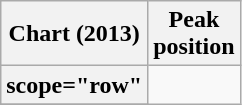<table class="wikitable sortable plainrowheaders">
<tr>
<th scope="col">Chart (2013)</th>
<th scope="col">Peak<br>position</th>
</tr>
<tr>
<th>scope="row"</th>
</tr>
<tr>
</tr>
</table>
